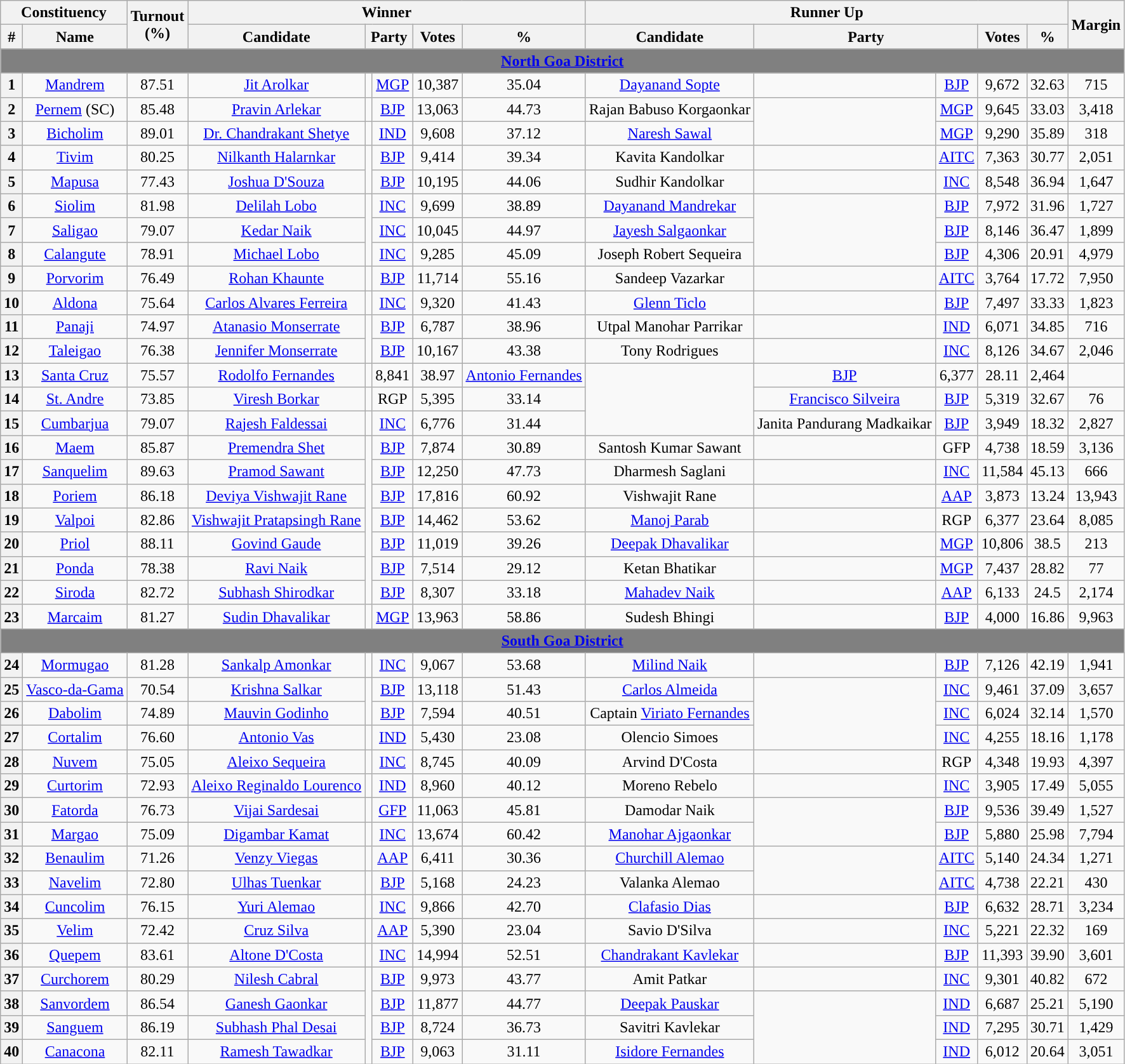<table class="wikitable sortable" style="text-align:center;">
<tr>
<th colspan="2">Constituency</th>
<th rowspan="2">Turnout<br>(%)</th>
<th colspan="5">Winner</th>
<th colspan="5">Runner Up</th>
<th rowspan="2">Margin</th>
</tr>
<tr>
<th>#</th>
<th>Name</th>
<th>Candidate</th>
<th colspan="2">Party</th>
<th>Votes</th>
<th><strong>%</strong></th>
<th>Candidate</th>
<th colspan="2">Party</th>
<th>Votes</th>
<th><strong>%</strong></th>
</tr>
<tr>
<td colspan="14" align="center" bgcolor="grey"><a href='#'><span><strong>North Goa District</strong></span></a></td>
</tr>
<tr>
<th>1</th>
<td><a href='#'>Mandrem</a></td>
<td>87.51</td>
<td><a href='#'>Jit Arolkar</a></td>
<td></td>
<td><a href='#'>MGP</a></td>
<td>10,387</td>
<td>35.04</td>
<td><a href='#'>Dayanand Sopte</a></td>
<td></td>
<td><a href='#'>BJP</a></td>
<td>9,672</td>
<td>32.63</td>
<td>715</td>
</tr>
<tr>
<th>2</th>
<td><a href='#'>Pernem</a> (SC) </td>
<td>85.48</td>
<td><a href='#'>Pravin Arlekar</a></td>
<td></td>
<td><a href='#'>BJP</a></td>
<td>13,063</td>
<td>44.73</td>
<td>Rajan Babuso Korgaonkar</td>
<td rowspan="2"></td>
<td><a href='#'>MGP</a></td>
<td>9,645</td>
<td>33.03</td>
<td>3,418</td>
</tr>
<tr>
<th>3</th>
<td><a href='#'>Bicholim</a></td>
<td>89.01</td>
<td><a href='#'>Dr. Chandrakant Shetye</a></td>
<td></td>
<td><a href='#'>IND</a></td>
<td>9,608</td>
<td>37.12</td>
<td><a href='#'>Naresh Sawal</a></td>
<td><a href='#'>MGP</a></td>
<td>9,290</td>
<td>35.89</td>
<td>318</td>
</tr>
<tr>
<th>4</th>
<td><a href='#'>Tivim</a></td>
<td>80.25</td>
<td><a href='#'>Nilkanth Halarnkar</a></td>
<td rowspan="2"></td>
<td><a href='#'>BJP</a></td>
<td>9,414</td>
<td>39.34</td>
<td>Kavita Kandolkar</td>
<td></td>
<td><a href='#'>AITC</a></td>
<td>7,363</td>
<td>30.77</td>
<td>2,051</td>
</tr>
<tr>
<th>5</th>
<td><a href='#'>Mapusa</a></td>
<td>77.43</td>
<td><a href='#'>Joshua D'Souza</a></td>
<td><a href='#'>BJP</a></td>
<td>10,195</td>
<td>44.06</td>
<td>Sudhir Kandolkar</td>
<td></td>
<td><a href='#'>INC</a></td>
<td>8,548</td>
<td>36.94</td>
<td>1,647</td>
</tr>
<tr>
<th>6</th>
<td><a href='#'>Siolim</a></td>
<td>81.98</td>
<td><a href='#'>Delilah Lobo</a></td>
<td rowspan="3"></td>
<td><a href='#'>INC</a></td>
<td>9,699</td>
<td>38.89</td>
<td><a href='#'>Dayanand Mandrekar</a></td>
<td rowspan="3"></td>
<td><a href='#'>BJP</a></td>
<td>7,972</td>
<td>31.96</td>
<td>1,727</td>
</tr>
<tr>
<th>7</th>
<td><a href='#'>Saligao</a></td>
<td>79.07</td>
<td><a href='#'>Kedar Naik</a></td>
<td><a href='#'>INC</a></td>
<td>10,045</td>
<td>44.97</td>
<td><a href='#'>Jayesh Salgaonkar</a></td>
<td><a href='#'>BJP</a></td>
<td>8,146</td>
<td>36.47</td>
<td>1,899</td>
</tr>
<tr>
<th>8</th>
<td><a href='#'>Calangute</a></td>
<td>78.91</td>
<td><a href='#'>Michael Lobo</a></td>
<td><a href='#'>INC</a></td>
<td>9,285</td>
<td>45.09</td>
<td>Joseph Robert Sequeira</td>
<td><a href='#'>BJP</a></td>
<td>4,306</td>
<td>20.91</td>
<td>4,979</td>
</tr>
<tr>
<th>9</th>
<td><a href='#'>Porvorim</a></td>
<td>76.49</td>
<td><a href='#'>Rohan Khaunte</a></td>
<td></td>
<td><a href='#'>BJP</a></td>
<td>11,714</td>
<td>55.16</td>
<td>Sandeep Vazarkar</td>
<td></td>
<td><a href='#'>AITC</a></td>
<td>3,764</td>
<td>17.72</td>
<td>7,950</td>
</tr>
<tr>
<th>10</th>
<td><a href='#'>Aldona</a></td>
<td>75.64</td>
<td><a href='#'>Carlos Alvares Ferreira</a></td>
<td></td>
<td><a href='#'>INC</a></td>
<td>9,320</td>
<td>41.43</td>
<td><a href='#'>Glenn Ticlo</a></td>
<td></td>
<td><a href='#'>BJP</a></td>
<td>7,497</td>
<td>33.33</td>
<td>1,823</td>
</tr>
<tr>
<th>11</th>
<td><a href='#'>Panaji</a></td>
<td>74.97</td>
<td><a href='#'>Atanasio Monserrate</a></td>
<td rowspan="2"></td>
<td><a href='#'>BJP</a></td>
<td>6,787</td>
<td>38.96</td>
<td>Utpal Manohar Parrikar</td>
<td></td>
<td><a href='#'>IND</a></td>
<td>6,071</td>
<td>34.85</td>
<td>716</td>
</tr>
<tr>
<th>12</th>
<td><a href='#'>Taleigao</a></td>
<td>76.38</td>
<td><a href='#'>Jennifer Monserrate</a></td>
<td><a href='#'>BJP</a></td>
<td>10,167</td>
<td>43.38</td>
<td>Tony Rodrigues</td>
<td></td>
<td><a href='#'>INC</a></td>
<td>8,126</td>
<td>34.67</td>
<td>2,046</td>
</tr>
<tr>
<th>13</th>
<td><a href='#'>Santa Cruz</a></td>
<td>75.57</td>
<td><a href='#'>Rodolfo Fernandes</a></td>
<td></td>
<td>8,841</td>
<td>38.97</td>
<td><a href='#'>Antonio Fernandes</a></td>
<td rowspan="3"></td>
<td><a href='#'>BJP</a></td>
<td>6,377</td>
<td>28.11</td>
<td>2,464</td>
</tr>
<tr>
<th>14</th>
<td><a href='#'>St. Andre</a></td>
<td>73.85</td>
<td><a href='#'>Viresh Borkar</a></td>
<td></td>
<td>RGP</td>
<td>5,395</td>
<td>33.14</td>
<td><a href='#'>Francisco Silveira</a></td>
<td><a href='#'>BJP</a></td>
<td>5,319</td>
<td>32.67</td>
<td>76</td>
</tr>
<tr>
<th>15</th>
<td><a href='#'>Cumbarjua</a></td>
<td>79.07</td>
<td><a href='#'>Rajesh Faldessai</a></td>
<td></td>
<td><a href='#'>INC</a></td>
<td>6,776</td>
<td>31.44</td>
<td>Janita Pandurang Madkaikar</td>
<td><a href='#'>BJP</a></td>
<td>3,949</td>
<td>18.32</td>
<td>2,827</td>
</tr>
<tr>
<th>16</th>
<td><a href='#'>Maem</a></td>
<td>85.87</td>
<td><a href='#'>Premendra Shet</a></td>
<td rowspan="7"></td>
<td><a href='#'>BJP</a></td>
<td>7,874</td>
<td>30.89</td>
<td>Santosh Kumar Sawant</td>
<td></td>
<td>GFP</td>
<td>4,738</td>
<td>18.59</td>
<td>3,136</td>
</tr>
<tr>
<th>17</th>
<td><a href='#'>Sanquelim</a></td>
<td>89.63</td>
<td><a href='#'>Pramod Sawant</a></td>
<td><a href='#'>BJP</a></td>
<td>12,250</td>
<td>47.73</td>
<td>Dharmesh Saglani</td>
<td></td>
<td><a href='#'>INC</a></td>
<td>11,584</td>
<td>45.13</td>
<td>666</td>
</tr>
<tr>
<th>18</th>
<td><a href='#'>Poriem</a></td>
<td>86.18</td>
<td><a href='#'>Deviya Vishwajit Rane</a></td>
<td><a href='#'>BJP</a></td>
<td>17,816</td>
<td>60.92</td>
<td>Vishwajit Rane</td>
<td></td>
<td><a href='#'>AAP</a></td>
<td>3,873</td>
<td>13.24</td>
<td>13,943</td>
</tr>
<tr>
<th>19</th>
<td><a href='#'>Valpoi</a></td>
<td>82.86</td>
<td><a href='#'>Vishwajit Pratapsingh Rane</a></td>
<td><a href='#'>BJP</a></td>
<td>14,462</td>
<td>53.62</td>
<td><a href='#'>Manoj Parab</a></td>
<td></td>
<td>RGP</td>
<td>6,377</td>
<td>23.64</td>
<td>8,085</td>
</tr>
<tr>
<th>20</th>
<td><a href='#'>Priol</a></td>
<td>88.11</td>
<td><a href='#'>Govind Gaude</a></td>
<td><a href='#'>BJP</a></td>
<td>11,019</td>
<td>39.26</td>
<td><a href='#'>Deepak Dhavalikar</a></td>
<td></td>
<td><a href='#'>MGP</a></td>
<td>10,806</td>
<td>38.5</td>
<td>213</td>
</tr>
<tr>
<th>21</th>
<td><a href='#'>Ponda</a></td>
<td>78.38</td>
<td><a href='#'>Ravi Naik</a></td>
<td><a href='#'>BJP</a></td>
<td>7,514</td>
<td>29.12</td>
<td>Ketan  Bhatikar</td>
<td></td>
<td><a href='#'>MGP</a></td>
<td>7,437</td>
<td>28.82</td>
<td>77</td>
</tr>
<tr>
<th>22</th>
<td><a href='#'>Siroda</a></td>
<td>82.72</td>
<td><a href='#'>Subhash Shirodkar</a></td>
<td><a href='#'>BJP</a></td>
<td>8,307</td>
<td>33.18</td>
<td><a href='#'>Mahadev Naik</a></td>
<td></td>
<td><a href='#'>AAP</a></td>
<td>6,133</td>
<td>24.5</td>
<td>2,174</td>
</tr>
<tr>
<th>23</th>
<td><a href='#'>Marcaim</a></td>
<td>81.27</td>
<td><a href='#'>Sudin Dhavalikar</a></td>
<td></td>
<td><a href='#'>MGP</a></td>
<td>13,963</td>
<td>58.86</td>
<td>Sudesh Bhingi</td>
<td></td>
<td><a href='#'>BJP</a></td>
<td>4,000</td>
<td>16.86</td>
<td>9,963</td>
</tr>
<tr>
<td colspan="14" align="center" bgcolor="grey"><a href='#'><span><strong>South Goa District</strong></span></a></td>
</tr>
<tr>
<th>24</th>
<td><a href='#'>Mormugao</a></td>
<td>81.28</td>
<td><a href='#'>Sankalp Amonkar</a></td>
<td></td>
<td><a href='#'>INC</a></td>
<td>9,067</td>
<td>53.68</td>
<td><a href='#'>Milind Naik</a></td>
<td></td>
<td><a href='#'>BJP</a></td>
<td>7,126</td>
<td>42.19</td>
<td>1,941</td>
</tr>
<tr>
<th>25</th>
<td><a href='#'>Vasco-da-Gama</a></td>
<td>70.54</td>
<td><a href='#'>Krishna Salkar</a></td>
<td rowspan="2"></td>
<td><a href='#'>BJP</a></td>
<td>13,118</td>
<td>51.43</td>
<td><a href='#'>Carlos Almeida</a></td>
<td rowspan="3"></td>
<td><a href='#'>INC</a></td>
<td>9,461</td>
<td>37.09</td>
<td>3,657</td>
</tr>
<tr>
<th>26</th>
<td><a href='#'>Dabolim</a></td>
<td>74.89</td>
<td><a href='#'>Mauvin Godinho</a></td>
<td><a href='#'>BJP</a></td>
<td>7,594</td>
<td>40.51</td>
<td>Captain <a href='#'>Viriato  Fernandes</a></td>
<td><a href='#'>INC</a></td>
<td>6,024</td>
<td>32.14</td>
<td>1,570</td>
</tr>
<tr>
<th>27</th>
<td><a href='#'>Cortalim</a></td>
<td>76.60</td>
<td><a href='#'>Antonio Vas</a></td>
<td></td>
<td><a href='#'>IND</a></td>
<td>5,430</td>
<td>23.08</td>
<td>Olencio Simoes</td>
<td><a href='#'>INC</a></td>
<td>4,255</td>
<td>18.16</td>
<td>1,178</td>
</tr>
<tr>
<th>28</th>
<td><a href='#'>Nuvem</a></td>
<td>75.05</td>
<td><a href='#'>Aleixo Sequeira</a></td>
<td></td>
<td><a href='#'>INC</a></td>
<td>8,745</td>
<td>40.09</td>
<td>Arvind D'Costa</td>
<td></td>
<td>RGP</td>
<td>4,348</td>
<td>19.93</td>
<td>4,397</td>
</tr>
<tr>
<th>29</th>
<td><a href='#'>Curtorim</a></td>
<td>72.93</td>
<td><a href='#'>Aleixo Reginaldo Lourenco</a></td>
<td></td>
<td><a href='#'>IND</a></td>
<td>8,960</td>
<td>40.12</td>
<td>Moreno Rebelo</td>
<td></td>
<td><a href='#'>INC</a></td>
<td>3,905</td>
<td>17.49</td>
<td>5,055</td>
</tr>
<tr>
<th>30</th>
<td><a href='#'>Fatorda</a></td>
<td>76.73</td>
<td><a href='#'>Vijai Sardesai</a></td>
<td></td>
<td><a href='#'>GFP</a></td>
<td>11,063</td>
<td>45.81</td>
<td>Damodar Naik</td>
<td rowspan="2"></td>
<td><a href='#'>BJP</a></td>
<td>9,536</td>
<td>39.49</td>
<td>1,527</td>
</tr>
<tr>
<th>31</th>
<td><a href='#'>Margao</a></td>
<td>75.09</td>
<td><a href='#'>Digambar Kamat</a></td>
<td></td>
<td><a href='#'>INC</a></td>
<td>13,674</td>
<td>60.42</td>
<td><a href='#'>Manohar Ajgaonkar</a></td>
<td><a href='#'>BJP</a></td>
<td>5,880</td>
<td>25.98</td>
<td>7,794</td>
</tr>
<tr>
<th>32</th>
<td><a href='#'>Benaulim</a></td>
<td>71.26</td>
<td><a href='#'>Venzy Viegas</a></td>
<td></td>
<td><a href='#'>AAP</a></td>
<td>6,411</td>
<td>30.36</td>
<td><a href='#'>Churchill Alemao</a></td>
<td rowspan="2"></td>
<td><a href='#'>AITC</a></td>
<td>5,140</td>
<td>24.34</td>
<td>1,271</td>
</tr>
<tr>
<th>33</th>
<td><a href='#'>Navelim</a></td>
<td>72.80</td>
<td><a href='#'>Ulhas Tuenkar</a></td>
<td></td>
<td><a href='#'>BJP</a></td>
<td>5,168</td>
<td>24.23</td>
<td>Valanka Alemao</td>
<td><a href='#'>AITC</a></td>
<td>4,738</td>
<td>22.21</td>
<td>430</td>
</tr>
<tr>
<th>34</th>
<td><a href='#'>Cuncolim</a></td>
<td>76.15</td>
<td><a href='#'>Yuri Alemao</a></td>
<td></td>
<td><a href='#'>INC</a></td>
<td>9,866</td>
<td>42.70</td>
<td><a href='#'>Clafasio Dias</a></td>
<td></td>
<td><a href='#'>BJP</a></td>
<td>6,632</td>
<td>28.71</td>
<td>3,234</td>
</tr>
<tr>
<th>35</th>
<td><a href='#'>Velim</a></td>
<td>72.42</td>
<td><a href='#'>Cruz Silva</a></td>
<td></td>
<td><a href='#'>AAP</a></td>
<td>5,390</td>
<td>23.04</td>
<td>Savio D'Silva</td>
<td></td>
<td><a href='#'>INC</a></td>
<td>5,221</td>
<td>22.32</td>
<td>169</td>
</tr>
<tr>
<th>36</th>
<td><a href='#'>Quepem</a></td>
<td>83.61</td>
<td><a href='#'>Altone D'Costa</a></td>
<td></td>
<td><a href='#'>INC</a></td>
<td>14,994</td>
<td>52.51</td>
<td><a href='#'>Chandrakant Kavlekar</a></td>
<td></td>
<td><a href='#'>BJP</a></td>
<td>11,393</td>
<td>39.90</td>
<td>3,601</td>
</tr>
<tr>
<th>37</th>
<td><a href='#'>Curchorem</a></td>
<td>80.29</td>
<td><a href='#'>Nilesh Cabral</a></td>
<td rowspan="4"></td>
<td><a href='#'>BJP</a></td>
<td>9,973</td>
<td>43.77</td>
<td>Amit Patkar</td>
<td></td>
<td><a href='#'>INC</a></td>
<td>9,301</td>
<td>40.82</td>
<td>672</td>
</tr>
<tr>
<th>38</th>
<td><a href='#'>Sanvordem</a></td>
<td>86.54</td>
<td><a href='#'>Ganesh Gaonkar</a></td>
<td><a href='#'>BJP</a></td>
<td>11,877</td>
<td>44.77</td>
<td><a href='#'>Deepak Pauskar</a></td>
<td rowspan="3"></td>
<td><a href='#'>IND</a></td>
<td>6,687</td>
<td>25.21</td>
<td>5,190</td>
</tr>
<tr>
<th>39</th>
<td><a href='#'>Sanguem</a></td>
<td>86.19</td>
<td><a href='#'>Subhash Phal Desai</a></td>
<td><a href='#'>BJP</a></td>
<td>8,724</td>
<td>36.73</td>
<td>Savitri Kavlekar</td>
<td><a href='#'>IND</a></td>
<td>7,295</td>
<td>30.71</td>
<td>1,429</td>
</tr>
<tr>
<th>40</th>
<td><a href='#'>Canacona</a></td>
<td>82.11</td>
<td><a href='#'>Ramesh Tawadkar</a></td>
<td><a href='#'>BJP</a></td>
<td>9,063</td>
<td>31.11</td>
<td><a href='#'>Isidore Fernandes</a></td>
<td><a href='#'>IND</a></td>
<td>6,012</td>
<td>20.64</td>
<td>3,051</td>
</tr>
</table>
